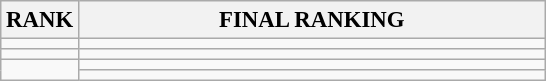<table class="wikitable" style="font-size:95%;">
<tr>
<th>RANK</th>
<th align="left" style="width: 20em">FINAL RANKING</th>
</tr>
<tr>
<td align="center"></td>
<td></td>
</tr>
<tr>
<td align="center"></td>
<td></td>
</tr>
<tr>
<td rowspan=2 align="center"></td>
<td></td>
</tr>
<tr>
<td></td>
</tr>
</table>
